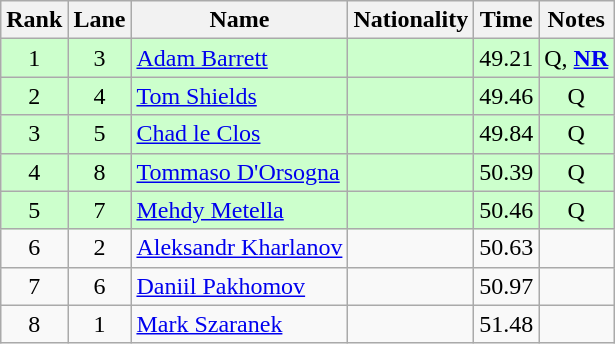<table class="wikitable sortable" style="text-align:center">
<tr>
<th>Rank</th>
<th>Lane</th>
<th>Name</th>
<th>Nationality</th>
<th>Time</th>
<th>Notes</th>
</tr>
<tr bgcolor=ccffcc>
<td>1</td>
<td>3</td>
<td align=left><a href='#'>Adam Barrett</a></td>
<td align=left></td>
<td>49.21</td>
<td>Q, <strong><a href='#'>NR</a></strong></td>
</tr>
<tr bgcolor=ccffcc>
<td>2</td>
<td>4</td>
<td align=left><a href='#'>Tom Shields</a></td>
<td align=left></td>
<td>49.46</td>
<td>Q</td>
</tr>
<tr bgcolor=ccffcc>
<td>3</td>
<td>5</td>
<td align=left><a href='#'>Chad le Clos</a></td>
<td align=left></td>
<td>49.84</td>
<td>Q</td>
</tr>
<tr bgcolor=ccffcc>
<td>4</td>
<td>8</td>
<td align=left><a href='#'>Tommaso D'Orsogna</a></td>
<td align=left></td>
<td>50.39</td>
<td>Q</td>
</tr>
<tr bgcolor=ccffcc>
<td>5</td>
<td>7</td>
<td align=left><a href='#'>Mehdy Metella</a></td>
<td align=left></td>
<td>50.46</td>
<td>Q</td>
</tr>
<tr>
<td>6</td>
<td>2</td>
<td align=left><a href='#'>Aleksandr Kharlanov</a></td>
<td align=left></td>
<td>50.63</td>
<td></td>
</tr>
<tr>
<td>7</td>
<td>6</td>
<td align=left><a href='#'>Daniil Pakhomov</a></td>
<td align=left></td>
<td>50.97</td>
<td></td>
</tr>
<tr>
<td>8</td>
<td>1</td>
<td align=left><a href='#'>Mark Szaranek</a></td>
<td align=left></td>
<td>51.48</td>
<td></td>
</tr>
</table>
